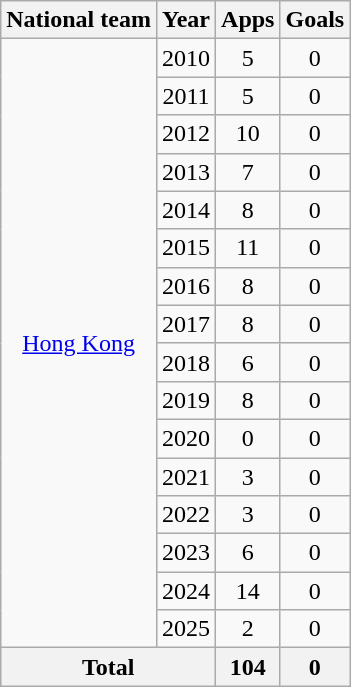<table class="wikitable" style="text-align:center">
<tr>
<th>National team</th>
<th>Year</th>
<th>Apps</th>
<th>Goals</th>
</tr>
<tr>
<td rowspan="16"><a href='#'>Hong Kong</a></td>
<td>2010</td>
<td>5</td>
<td>0</td>
</tr>
<tr>
<td>2011</td>
<td>5</td>
<td>0</td>
</tr>
<tr>
<td>2012</td>
<td>10</td>
<td>0</td>
</tr>
<tr>
<td>2013</td>
<td>7</td>
<td>0</td>
</tr>
<tr>
<td>2014</td>
<td>8</td>
<td>0</td>
</tr>
<tr>
<td>2015</td>
<td>11</td>
<td>0</td>
</tr>
<tr>
<td>2016</td>
<td>8</td>
<td>0</td>
</tr>
<tr>
<td>2017</td>
<td>8</td>
<td>0</td>
</tr>
<tr>
<td>2018</td>
<td>6</td>
<td>0</td>
</tr>
<tr>
<td>2019</td>
<td>8</td>
<td>0</td>
</tr>
<tr>
<td>2020</td>
<td>0</td>
<td>0</td>
</tr>
<tr>
<td>2021</td>
<td>3</td>
<td>0</td>
</tr>
<tr>
<td>2022</td>
<td>3</td>
<td>0</td>
</tr>
<tr>
<td>2023</td>
<td>6</td>
<td>0</td>
</tr>
<tr>
<td>2024</td>
<td>14</td>
<td>0</td>
</tr>
<tr>
<td>2025</td>
<td>2</td>
<td>0</td>
</tr>
<tr>
<th colspan="2">Total</th>
<th>104</th>
<th>0</th>
</tr>
</table>
